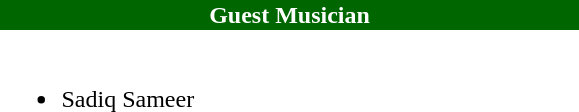<table style="border-spacing: 2px; border: 0px;">
<tr>
<th style="color:white; width:24em; background:#006600; text-align:center">Guest Musician</th>
</tr>
<tr>
<td colspan="2"><br><ul><li>Sadiq Sameer</li></ul></td>
</tr>
</table>
